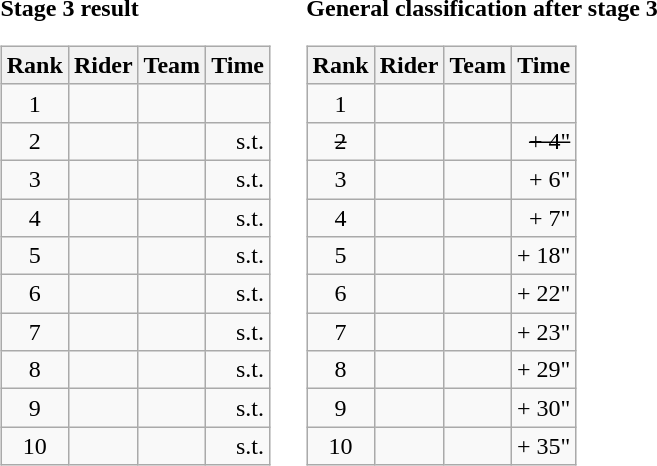<table>
<tr>
<td><strong>Stage 3 result</strong><br><table class="wikitable">
<tr>
<th scope="col">Rank</th>
<th scope="col">Rider</th>
<th scope="col">Team</th>
<th scope="col">Time</th>
</tr>
<tr>
<td style="text-align:center;">1</td>
<td></td>
<td></td>
<td style="text-align:right;"></td>
</tr>
<tr>
<td style="text-align:center;">2</td>
<td></td>
<td></td>
<td style="text-align:right;">s.t.</td>
</tr>
<tr>
<td style="text-align:center;">3</td>
<td></td>
<td></td>
<td style="text-align:right;">s.t.</td>
</tr>
<tr>
<td style="text-align:center;">4</td>
<td></td>
<td></td>
<td style="text-align:right;">s.t.</td>
</tr>
<tr>
<td style="text-align:center;">5</td>
<td></td>
<td></td>
<td style="text-align:right;">s.t.</td>
</tr>
<tr>
<td style="text-align:center;">6</td>
<td></td>
<td></td>
<td style="text-align:right;">s.t.</td>
</tr>
<tr>
<td style="text-align:center;">7</td>
<td></td>
<td></td>
<td style="text-align:right;">s.t.</td>
</tr>
<tr>
<td style="text-align:center;">8</td>
<td></td>
<td></td>
<td style="text-align:right;">s.t.</td>
</tr>
<tr>
<td style="text-align:center;">9</td>
<td></td>
<td></td>
<td style="text-align:right;">s.t.</td>
</tr>
<tr>
<td style="text-align:center;">10</td>
<td></td>
<td></td>
<td style="text-align:right;">s.t.</td>
</tr>
</table>
</td>
<td></td>
<td><strong>General classification after stage 3</strong><br><table class="wikitable">
<tr>
<th scope="col">Rank</th>
<th scope="col">Rider</th>
<th scope="col">Team</th>
<th scope="col">Time</th>
</tr>
<tr>
<td style="text-align:center;">1</td>
<td> </td>
<td></td>
<td style="text-align:right;"></td>
</tr>
<tr>
<td style="text-align:center;"><del>2</del></td>
<td><del></del></td>
<td><del></del></td>
<td style="text-align:right;"><del>+ 4"</del></td>
</tr>
<tr>
<td style="text-align:center;">3</td>
<td></td>
<td></td>
<td style="text-align:right;">+ 6"</td>
</tr>
<tr>
<td style="text-align:center;">4</td>
<td></td>
<td></td>
<td style="text-align:right;">+ 7"</td>
</tr>
<tr>
<td style="text-align:center;">5</td>
<td></td>
<td></td>
<td style="text-align:right;">+ 18"</td>
</tr>
<tr>
<td style="text-align:center;">6</td>
<td></td>
<td></td>
<td style="text-align:right;">+ 22"</td>
</tr>
<tr>
<td style="text-align:center;">7</td>
<td></td>
<td></td>
<td style="text-align:right;">+ 23"</td>
</tr>
<tr>
<td style="text-align:center;">8</td>
<td></td>
<td></td>
<td style="text-align:right;">+ 29"</td>
</tr>
<tr>
<td style="text-align:center;">9</td>
<td></td>
<td></td>
<td style="text-align:right;">+ 30"</td>
</tr>
<tr>
<td style="text-align:center;">10</td>
<td></td>
<td></td>
<td style="text-align:right;">+ 35"</td>
</tr>
</table>
</td>
</tr>
</table>
